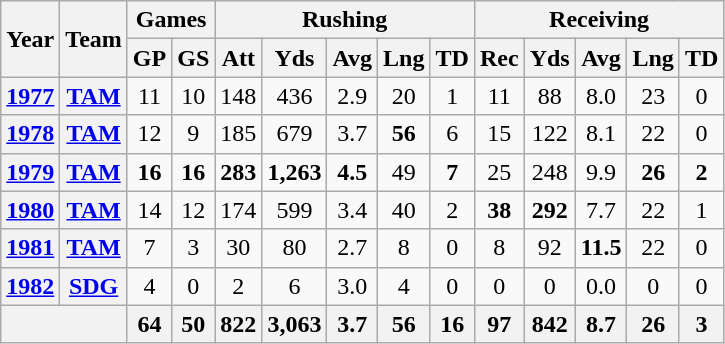<table class="wikitable" style="text-align:center;">
<tr>
<th rowspan="2">Year</th>
<th rowspan="2">Team</th>
<th colspan="2">Games</th>
<th colspan="5">Rushing</th>
<th colspan="5">Receiving</th>
</tr>
<tr>
<th>GP</th>
<th>GS</th>
<th>Att</th>
<th>Yds</th>
<th>Avg</th>
<th>Lng</th>
<th>TD</th>
<th>Rec</th>
<th>Yds</th>
<th>Avg</th>
<th>Lng</th>
<th>TD</th>
</tr>
<tr>
<th><a href='#'>1977</a></th>
<th><a href='#'>TAM</a></th>
<td>11</td>
<td>10</td>
<td>148</td>
<td>436</td>
<td>2.9</td>
<td>20</td>
<td>1</td>
<td>11</td>
<td>88</td>
<td>8.0</td>
<td>23</td>
<td>0</td>
</tr>
<tr>
<th><a href='#'>1978</a></th>
<th><a href='#'>TAM</a></th>
<td>12</td>
<td>9</td>
<td>185</td>
<td>679</td>
<td>3.7</td>
<td><strong>56</strong></td>
<td>6</td>
<td>15</td>
<td>122</td>
<td>8.1</td>
<td>22</td>
<td>0</td>
</tr>
<tr>
<th><a href='#'>1979</a></th>
<th><a href='#'>TAM</a></th>
<td><strong>16</strong></td>
<td><strong>16</strong></td>
<td><strong>283</strong></td>
<td><strong>1,263</strong></td>
<td><strong>4.5</strong></td>
<td>49</td>
<td><strong>7</strong></td>
<td>25</td>
<td>248</td>
<td>9.9</td>
<td><strong>26</strong></td>
<td><strong>2</strong></td>
</tr>
<tr>
<th><a href='#'>1980</a></th>
<th><a href='#'>TAM</a></th>
<td>14</td>
<td>12</td>
<td>174</td>
<td>599</td>
<td>3.4</td>
<td>40</td>
<td>2</td>
<td><strong>38</strong></td>
<td><strong>292</strong></td>
<td>7.7</td>
<td>22</td>
<td>1</td>
</tr>
<tr>
<th><a href='#'>1981</a></th>
<th><a href='#'>TAM</a></th>
<td>7</td>
<td>3</td>
<td>30</td>
<td>80</td>
<td>2.7</td>
<td>8</td>
<td>0</td>
<td>8</td>
<td>92</td>
<td><strong>11.5</strong></td>
<td>22</td>
<td>0</td>
</tr>
<tr>
<th><a href='#'>1982</a></th>
<th><a href='#'>SDG</a></th>
<td>4</td>
<td>0</td>
<td>2</td>
<td>6</td>
<td>3.0</td>
<td>4</td>
<td>0</td>
<td>0</td>
<td>0</td>
<td>0.0</td>
<td>0</td>
<td>0</td>
</tr>
<tr>
<th colspan="2"></th>
<th>64</th>
<th>50</th>
<th>822</th>
<th>3,063</th>
<th>3.7</th>
<th>56</th>
<th>16</th>
<th>97</th>
<th>842</th>
<th>8.7</th>
<th>26</th>
<th>3</th>
</tr>
</table>
